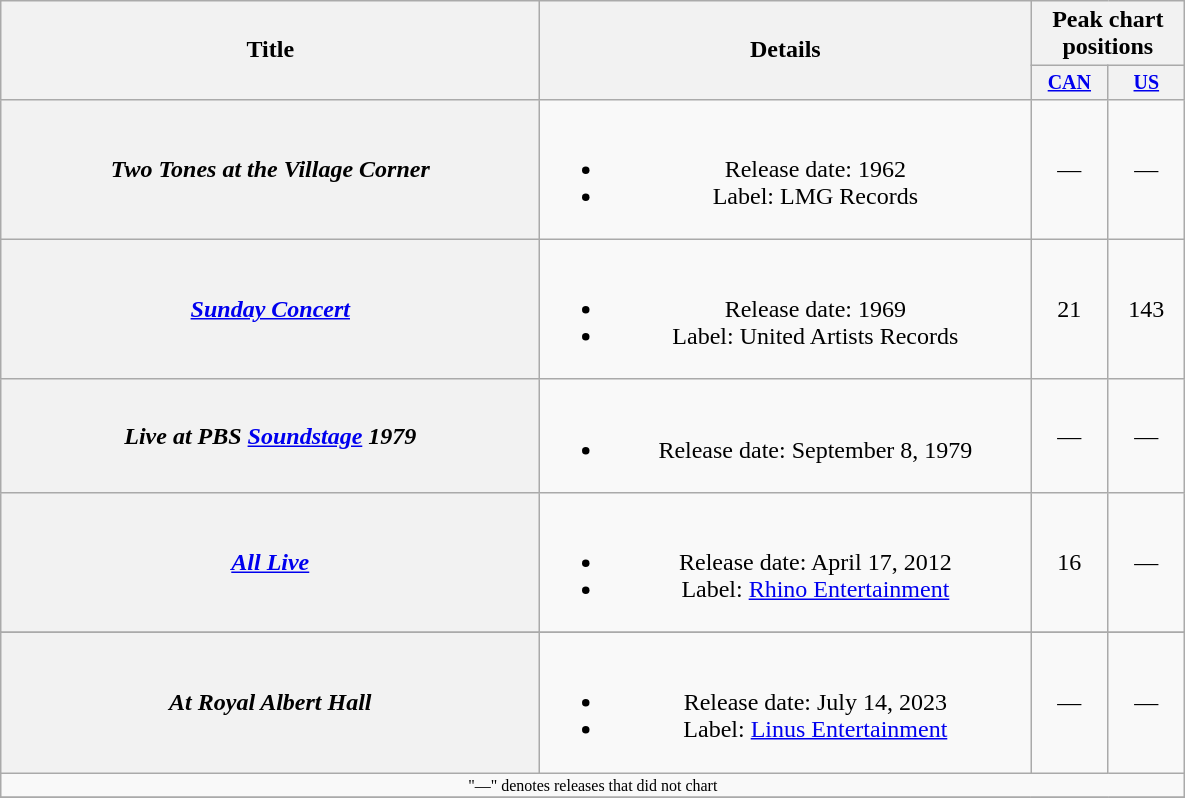<table class="wikitable plainrowheaders" style="text-align:center;">
<tr>
<th rowspan="2" style="width:22em;">Title</th>
<th rowspan="2" style="width:20em;">Details</th>
<th colspan="2">Peak chart<br>positions</th>
</tr>
<tr style="font-size:smaller;">
<th width="45"><a href='#'>CAN</a></th>
<th width="45"><a href='#'>US</a><br></th>
</tr>
<tr>
<th scope="row"><em>Two Tones at the Village Corner</em></th>
<td><br><ul><li>Release date: 1962</li><li>Label: LMG Records</li></ul></td>
<td>—</td>
<td>—</td>
</tr>
<tr>
<th scope="row"><em><a href='#'>Sunday Concert</a></em></th>
<td><br><ul><li>Release date: 1969</li><li>Label: United Artists Records</li></ul></td>
<td>21</td>
<td>143</td>
</tr>
<tr>
<th scope="row"><em>Live at PBS <a href='#'>Soundstage</a> 1979</em></th>
<td><br><ul><li>Release date: September 8, 1979</li></ul></td>
<td>—</td>
<td>—</td>
</tr>
<tr>
<th scope="row"><em><a href='#'>All Live</a></em></th>
<td><br><ul><li>Release date: April 17, 2012</li><li>Label: <a href='#'>Rhino Entertainment</a></li></ul></td>
<td>16</td>
<td>—</td>
</tr>
<tr>
</tr>
<tr>
<th scope="row"><em>At Royal Albert Hall</em></th>
<td><br><ul><li>Release date: July 14, 2023</li><li>Label: <a href='#'>Linus Entertainment</a></li></ul></td>
<td>—</td>
<td>—</td>
</tr>
<tr>
<td colspan="4" style="font-size: 8pt">"—" denotes releases that did not chart</td>
</tr>
<tr>
</tr>
</table>
